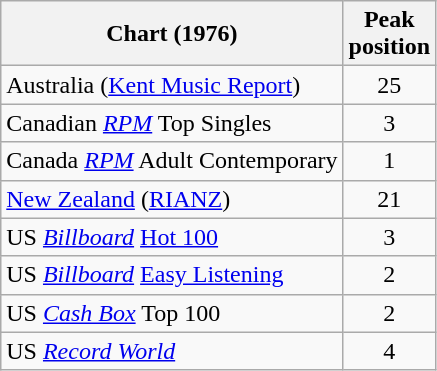<table class="wikitable sortable">
<tr>
<th>Chart (1976)</th>
<th>Peak<br>position</th>
</tr>
<tr>
<td>Australia (<a href='#'>Kent Music Report</a>)</td>
<td style="text-align:center;">25</td>
</tr>
<tr>
<td>Canadian <em><a href='#'>RPM</a></em> Top Singles</td>
<td style="text-align:center;">3</td>
</tr>
<tr>
<td>Canada <em><a href='#'>RPM</a></em> Adult Contemporary</td>
<td style="text-align:center;">1</td>
</tr>
<tr>
<td><a href='#'>New Zealand</a> (<a href='#'>RIANZ</a>)</td>
<td style="text-align:center;">21</td>
</tr>
<tr>
<td>US <em><a href='#'>Billboard</a></em> <a href='#'>Hot 100</a></td>
<td style="text-align:center;">3</td>
</tr>
<tr>
<td>US <em><a href='#'>Billboard</a></em> <a href='#'>Easy Listening</a></td>
<td style="text-align:center;">2</td>
</tr>
<tr>
<td>US <em><a href='#'>Cash Box</a></em> Top 100</td>
<td style="text-align:center;">2</td>
</tr>
<tr>
<td>US <em><a href='#'>Record World</a></em></td>
<td style="text-align:center;">4</td>
</tr>
</table>
